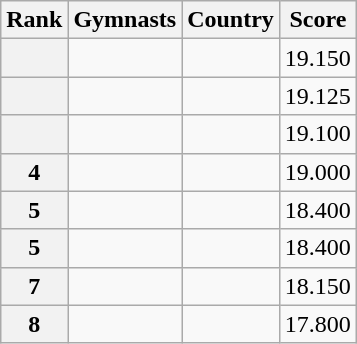<table class="wikitable sortable">
<tr>
<th>Rank</th>
<th>Gymnasts</th>
<th>Country</th>
<th>Score</th>
</tr>
<tr>
<th></th>
<td></td>
<td></td>
<td>19.150</td>
</tr>
<tr>
<th></th>
<td></td>
<td></td>
<td>19.125</td>
</tr>
<tr>
<th></th>
<td></td>
<td></td>
<td>19.100</td>
</tr>
<tr>
<th>4</th>
<td></td>
<td></td>
<td>19.000</td>
</tr>
<tr>
<th>5</th>
<td></td>
<td></td>
<td>18.400</td>
</tr>
<tr>
<th>5</th>
<td></td>
<td></td>
<td>18.400</td>
</tr>
<tr>
<th>7</th>
<td></td>
<td></td>
<td>18.150</td>
</tr>
<tr>
<th>8</th>
<td></td>
<td></td>
<td>17.800</td>
</tr>
</table>
